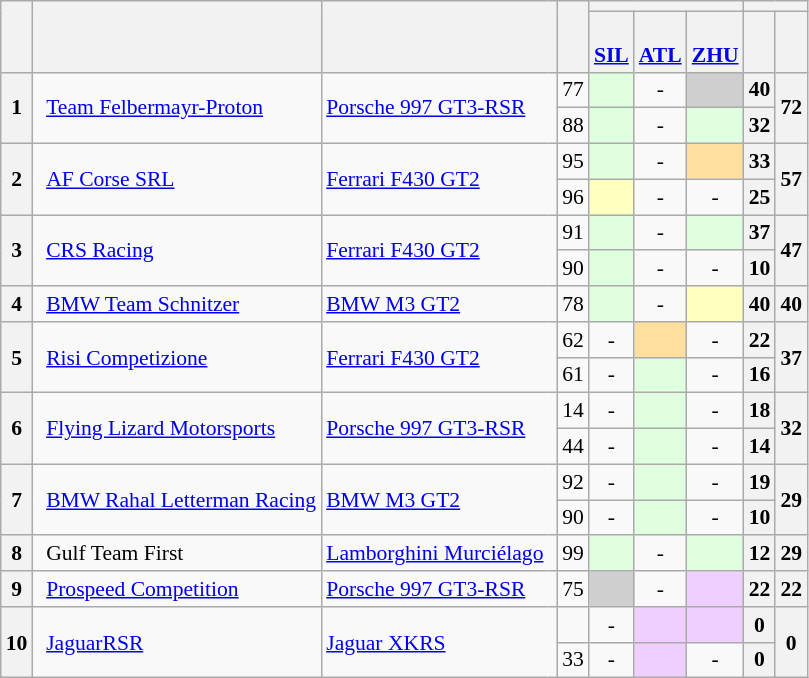<table class="wikitable" style="text-align:center; font-size:90%">
<tr>
<th rowspan=2></th>
<th rowspan=2 colspan=2></th>
<th rowspan=2 style="border-right:0px"></th>
<th rowspan=2 style="border-left:0px"></th>
<th rowspan=2></th>
<th colspan=3></th>
<th colspan=2></th>
</tr>
<tr>
<th><br><a href='#'>SIL</a></th>
<th><br><a href='#'>ATL</a></th>
<th><br><a href='#'>ZHU</a></th>
<th></th>
<th></th>
</tr>
<tr>
<th rowspan=2>1</th>
<td rowspan=2 style="border-right:0px"></td>
<td rowspan=2 align=left style="border-left:0px"><a href='#'>Team Felbermayr-Proton</a></td>
<td rowspan=2 align=left style="border-right:0px"><a href='#'>Porsche 997 GT3-RSR</a></td>
<td rowspan=2 style="border-left:0px"></td>
<td>77</td>
<td style="background:#dFFFdF;"></td>
<td>-</td>
<td style="background:#cFcFcF;"></td>
<th>40</th>
<th rowspan=2>72</th>
</tr>
<tr>
<td>88</td>
<td style="background:#dFFFdF;"></td>
<td>-</td>
<td style="background:#dFFFdF;"></td>
<th>32</th>
</tr>
<tr>
<th rowspan=2>2</th>
<td rowspan=2 style="border-right:0px"></td>
<td rowspan=2 align=left style="border-left:0px"><a href='#'>AF Corse SRL</a></td>
<td rowspan=2 align=left style="border-right:0px"><a href='#'>Ferrari F430 GT2</a></td>
<td rowspan=2 style="border-left:0px"></td>
<td>95</td>
<td style="background:#dFFFdF;"></td>
<td>-</td>
<td style="background:#FFdF9F;"></td>
<th>33</th>
<th rowspan=2>57</th>
</tr>
<tr>
<td>96</td>
<td style="background:#FFFFbF;"></td>
<td>-</td>
<td>-</td>
<th>25</th>
</tr>
<tr>
<th rowspan=2>3</th>
<td rowspan=2 style="border-right:0px"></td>
<td rowspan=2 align=left style="border-left:0px"><a href='#'>CRS Racing</a></td>
<td rowspan=2 align=left style="border-right:0px"><a href='#'>Ferrari F430 GT2</a></td>
<td rowspan=2 style="border-left:0px"></td>
<td>91</td>
<td style="background:#dFfFdF;"></td>
<td>-</td>
<td style="background:#dFfFdF;"></td>
<th>37</th>
<th rowspan=2>47</th>
</tr>
<tr>
<td>90</td>
<td style="background:#dFfFdF;"></td>
<td>-</td>
<td>-</td>
<th>10</th>
</tr>
<tr>
<th>4</th>
<td style="border-right:0px"></td>
<td align=left style="border-left:0px"><a href='#'>BMW Team Schnitzer</a></td>
<td align=left style="border-right:0px"><a href='#'>BMW M3 GT2</a></td>
<td style="border-left:0px"></td>
<td>78</td>
<td style="background:#dFFFdF;"></td>
<td>-</td>
<td style="background:#fFFFbF;"></td>
<th>40</th>
<th>40</th>
</tr>
<tr>
<th rowspan=2>5</th>
<td rowspan=2 style="border-right:0px"></td>
<td rowspan=2 align=left style="border-left:0px"><a href='#'>Risi Competizione</a></td>
<td rowspan=2 align=left style="border-right:0px"><a href='#'>Ferrari F430 GT2</a></td>
<td rowspan=2 style="border-left:0px"></td>
<td>62</td>
<td>-</td>
<td style="background:#FFdF9F;"></td>
<td>-</td>
<th>22</th>
<th rowspan=2>37</th>
</tr>
<tr>
<td>61</td>
<td>-</td>
<td style="background:#dFFFdF;"></td>
<td>-</td>
<th>16</th>
</tr>
<tr>
<th rowspan=2>6</th>
<td rowspan=2 style="border-right:0px"></td>
<td rowspan=2 align=left style="border-left:0px"><a href='#'>Flying Lizard Motorsports</a></td>
<td rowspan=2 align=left style="border-right:0px"><a href='#'>Porsche 997 GT3-RSR</a></td>
<td rowspan=2 style="border-left:0px"></td>
<td>14</td>
<td>-</td>
<td style="background:#dFFFdF;"></td>
<td>-</td>
<th>18</th>
<th rowspan=2>32</th>
</tr>
<tr>
<td>44</td>
<td>-</td>
<td style="background:#dFFFdF;"></td>
<td>-</td>
<th>14</th>
</tr>
<tr>
<th rowspan=2>7</th>
<td rowspan=2 style="border-right:0px"></td>
<td rowspan=2 align=left style="border-left:0px"><a href='#'>BMW Rahal Letterman Racing</a></td>
<td rowspan=2 align=left style="border-right:0px"><a href='#'>BMW M3 GT2</a></td>
<td rowspan=2 style="border-left:0px"></td>
<td>92</td>
<td>-</td>
<td style="background:#dfFFdF;"></td>
<td>-</td>
<th>19</th>
<th rowspan=2>29</th>
</tr>
<tr>
<td>90</td>
<td>-</td>
<td style="background:#dfFFdF;"></td>
<td>-</td>
<th>10</th>
</tr>
<tr>
<th>8</th>
<td style="border-right:0px"></td>
<td align=left style="border-left:0px">Gulf Team First</td>
<td align=left style="border-right:0px"><a href='#'>Lamborghini Murciélago</a></td>
<td style="border-left:0px"></td>
<td>99</td>
<td style="background:#dFFFdF;"></td>
<td>-</td>
<td style="background:#dFfFdF;"></td>
<th>12</th>
<th>29</th>
</tr>
<tr>
<th>9</th>
<td style="border-right:0px"></td>
<td align=left style="border-left:0px"><a href='#'>Prospeed Competition</a></td>
<td align=left style="border-right:0px"><a href='#'>Porsche 997 GT3-RSR</a></td>
<td style="border-left:0px"></td>
<td>75</td>
<td style="background:#cFcFcF;"></td>
<td>-</td>
<td style="background:#eFcFFF;"></td>
<th>22</th>
<th>22</th>
</tr>
<tr>
<th rowspan=2>10</th>
<td rowspan=2 style="border-right:0px"></td>
<td rowspan=2 align=left style="border-left:0px"><a href='#'>JaguarRSR</a></td>
<td rowspan=2 align=left style="border-right:0px"><a href='#'>Jaguar XKRS</a></td>
<td rowspan=2 style="border-left:0px"></td>
<td></td>
<td>-</td>
<td style="background:#eFcFFF;"></td>
<td style="background:#eFcFFF;"></td>
<th>0</th>
<th rowspan=2>0</th>
</tr>
<tr>
<td>33</td>
<td>-</td>
<td style="background:#eFcFFF;"></td>
<td>-</td>
<th>0</th>
</tr>
</table>
